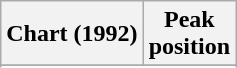<table class="wikitable sortable">
<tr>
<th align="left">Chart (1992)</th>
<th align="center">Peak<br>position</th>
</tr>
<tr>
</tr>
<tr>
</tr>
</table>
